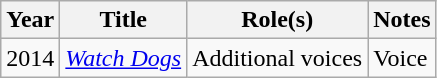<table class="wikitable">
<tr>
<th>Year</th>
<th>Title</th>
<th>Role(s)</th>
<th>Notes</th>
</tr>
<tr>
<td>2014</td>
<td><em><a href='#'>Watch Dogs</a></em></td>
<td>Additional voices</td>
<td>Voice</td>
</tr>
</table>
